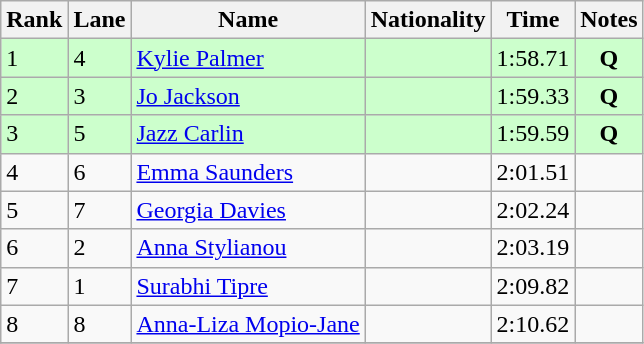<table class="wikitable">
<tr>
<th>Rank</th>
<th>Lane</th>
<th>Name</th>
<th>Nationality</th>
<th>Time</th>
<th>Notes</th>
</tr>
<tr style="background:#CCFFCC;">
<td>1</td>
<td>4</td>
<td><a href='#'>Kylie Palmer</a></td>
<td></td>
<td>1:58.71</td>
<td style="text-align:center;"><strong>Q</strong></td>
</tr>
<tr style="background:#CCFFCC;">
<td>2</td>
<td>3</td>
<td><a href='#'>Jo Jackson</a></td>
<td></td>
<td>1:59.33</td>
<td style="text-align:center;"><strong>Q</strong></td>
</tr>
<tr style="background:#CCFFCC;">
<td>3</td>
<td>5</td>
<td><a href='#'>Jazz Carlin</a></td>
<td></td>
<td>1:59.59</td>
<td style="text-align:center;"><strong>Q</strong></td>
</tr>
<tr>
<td>4</td>
<td>6</td>
<td><a href='#'>Emma Saunders</a></td>
<td></td>
<td>2:01.51</td>
<td></td>
</tr>
<tr>
<td>5</td>
<td>7</td>
<td><a href='#'>Georgia Davies</a></td>
<td></td>
<td>2:02.24</td>
<td></td>
</tr>
<tr>
<td>6</td>
<td>2</td>
<td><a href='#'>Anna Stylianou</a></td>
<td></td>
<td>2:03.19</td>
<td></td>
</tr>
<tr>
<td>7</td>
<td>1</td>
<td><a href='#'>Surabhi Tipre</a></td>
<td></td>
<td>2:09.82</td>
<td></td>
</tr>
<tr>
<td>8</td>
<td>8</td>
<td><a href='#'>Anna-Liza Mopio-Jane</a></td>
<td></td>
<td>2:10.62</td>
<td></td>
</tr>
<tr>
</tr>
</table>
